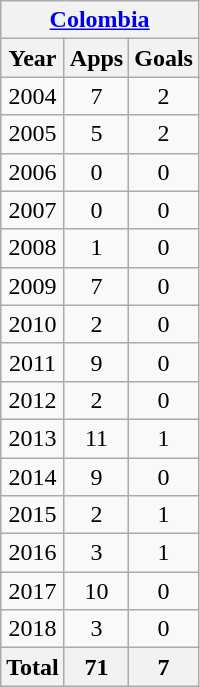<table class="wikitable" style="text-align:center">
<tr>
<th colspan=3><a href='#'>Colombia</a></th>
</tr>
<tr>
<th>Year</th>
<th>Apps</th>
<th>Goals</th>
</tr>
<tr>
<td>2004</td>
<td>7</td>
<td>2</td>
</tr>
<tr>
<td>2005</td>
<td>5</td>
<td>2</td>
</tr>
<tr>
<td>2006</td>
<td>0</td>
<td>0</td>
</tr>
<tr>
<td>2007</td>
<td>0</td>
<td>0</td>
</tr>
<tr>
<td>2008</td>
<td>1</td>
<td>0</td>
</tr>
<tr>
<td>2009</td>
<td>7</td>
<td>0</td>
</tr>
<tr>
<td>2010</td>
<td>2</td>
<td>0</td>
</tr>
<tr>
<td>2011</td>
<td>9</td>
<td>0</td>
</tr>
<tr>
<td>2012</td>
<td>2</td>
<td>0</td>
</tr>
<tr>
<td>2013</td>
<td>11</td>
<td>1</td>
</tr>
<tr>
<td>2014</td>
<td>9</td>
<td>0</td>
</tr>
<tr>
<td>2015</td>
<td>2</td>
<td>1</td>
</tr>
<tr>
<td>2016</td>
<td>3</td>
<td>1</td>
</tr>
<tr>
<td>2017</td>
<td>10</td>
<td>0</td>
</tr>
<tr>
<td>2018</td>
<td>3</td>
<td>0</td>
</tr>
<tr>
<th>Total</th>
<th>71</th>
<th>7</th>
</tr>
</table>
